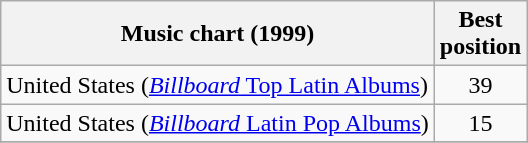<table class="wikitable sortable">
<tr>
<th>Music chart (1999)</th>
<th>Best<br>position</th>
</tr>
<tr>
<td>United States (<a href='#'><em>Billboard</em> Top Latin Albums</a>)</td>
<td align="center">39</td>
</tr>
<tr>
<td>United States (<a href='#'><em>Billboard</em> Latin Pop Albums</a>)</td>
<td align="center">15</td>
</tr>
<tr>
</tr>
</table>
